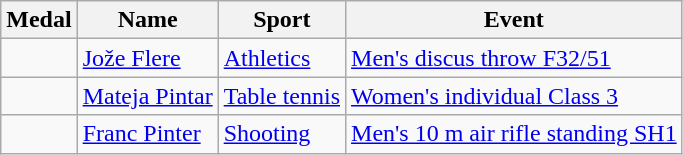<table class="wikitable">
<tr>
<th>Medal</th>
<th>Name</th>
<th>Sport</th>
<th>Event</th>
</tr>
<tr>
<td></td>
<td><a href='#'>Jože Flere</a></td>
<td><a href='#'>Athletics</a></td>
<td><a href='#'>Men's discus throw F32/51</a></td>
</tr>
<tr>
<td></td>
<td><a href='#'>Mateja Pintar</a></td>
<td><a href='#'>Table tennis</a></td>
<td><a href='#'>Women's individual Class 3</a></td>
</tr>
<tr>
<td></td>
<td><a href='#'>Franc Pinter</a></td>
<td><a href='#'>Shooting</a></td>
<td><a href='#'>Men's 10 m air rifle standing SH1</a></td>
</tr>
</table>
